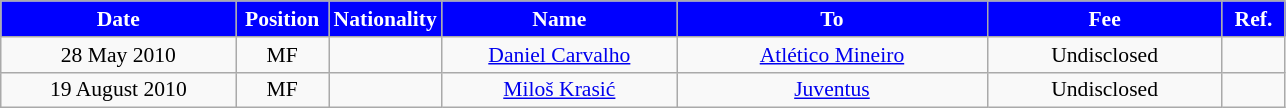<table class="wikitable" style="text-align:center; font-size:90%; ">
<tr>
<th style="background:#00f; color:white; width:150px;">Date</th>
<th style="background:#00f; color:white; width:55px;">Position</th>
<th style="background:#00f; color:white; width:55px;">Nationality</th>
<th style="background:#00f; color:white; width:150px;">Name</th>
<th style="background:#00f; color:white; width:200px;">To</th>
<th style="background:#00f; color:white; width:150px;">Fee</th>
<th style="background:#00f; color:white; width:35px;">Ref.</th>
</tr>
<tr>
<td>28 May 2010</td>
<td>MF</td>
<td></td>
<td><a href='#'>Daniel Carvalho</a></td>
<td><a href='#'>Atlético Mineiro</a></td>
<td>Undisclosed</td>
<td></td>
</tr>
<tr>
<td>19 August 2010</td>
<td>MF</td>
<td></td>
<td><a href='#'>Miloš Krasić</a></td>
<td><a href='#'>Juventus</a></td>
<td>Undisclosed</td>
<td></td>
</tr>
</table>
